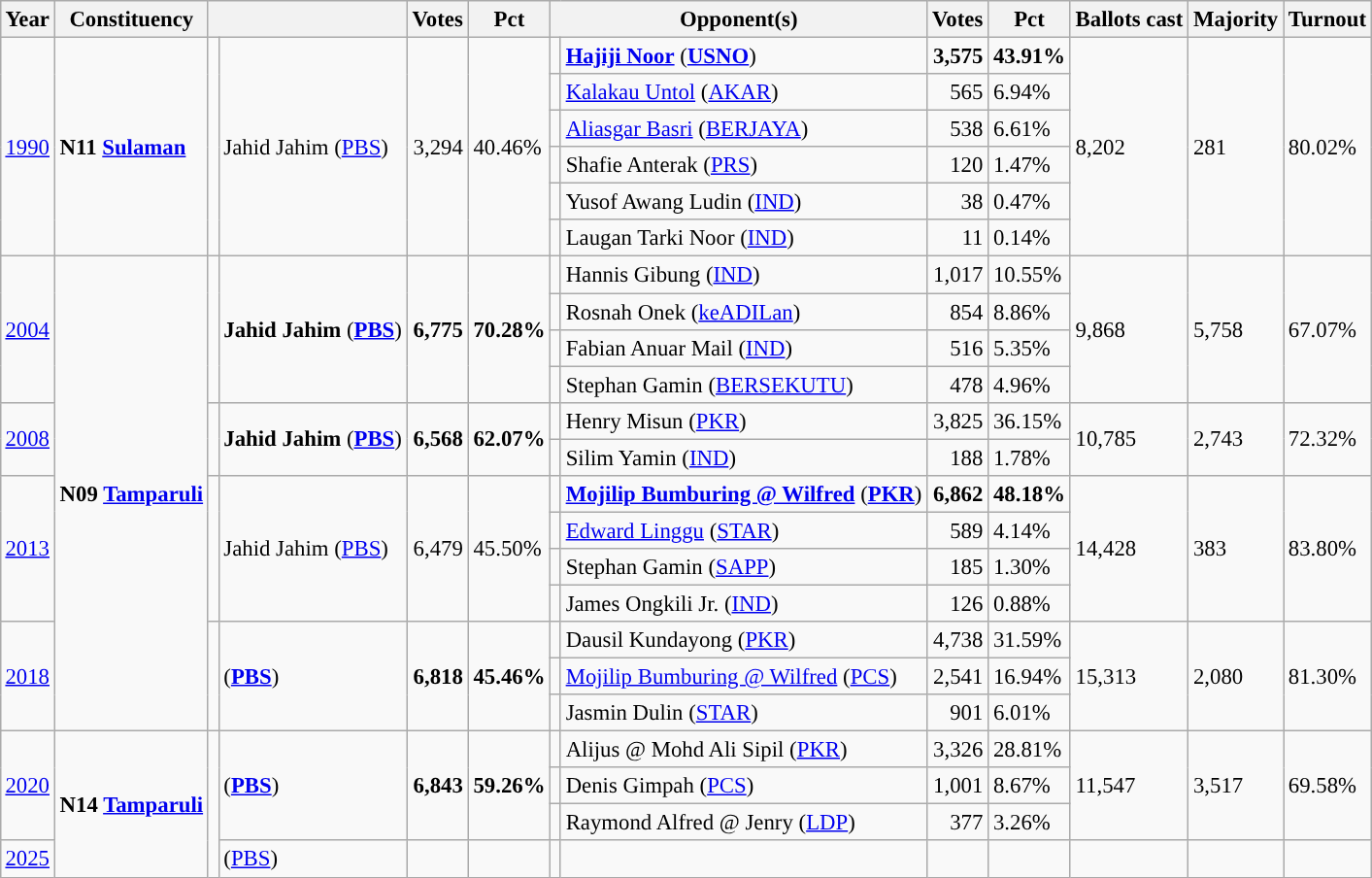<table class="wikitable" style="margin:0.5em ; font-size:95%">
<tr>
<th>Year</th>
<th>Constituency</th>
<th colspan=2></th>
<th>Votes</th>
<th>Pct</th>
<th colspan=2>Opponent(s)</th>
<th>Votes</th>
<th>Pct</th>
<th>Ballots cast</th>
<th>Majority</th>
<th>Turnout</th>
</tr>
<tr>
<td rowspan=6><a href='#'>1990</a></td>
<td rowspan=6><strong>N11 <a href='#'>Sulaman</a></strong></td>
<td rowspan=6 ></td>
<td rowspan=6>Jahid Jahim (<a href='#'>PBS</a>)</td>
<td rowspan=6 align="right">3,294</td>
<td rowspan=6>40.46%</td>
<td></td>
<td><strong><a href='#'>Hajiji Noor</a></strong> (<a href='#'><strong>USNO</strong></a>)</td>
<td align="right"><strong>3,575</strong></td>
<td><strong>43.91%</strong></td>
<td rowspan=6>8,202</td>
<td rowspan=6>281</td>
<td rowspan=6>80.02%</td>
</tr>
<tr>
<td></td>
<td><a href='#'>Kalakau Untol</a> (<a href='#'>AKAR</a>)</td>
<td align="right">565</td>
<td>6.94%</td>
</tr>
<tr>
<td></td>
<td><a href='#'>Aliasgar Basri</a> (<a href='#'>BERJAYA</a>)</td>
<td align="right">538</td>
<td>6.61%</td>
</tr>
<tr>
<td></td>
<td>Shafie Anterak (<a href='#'>PRS</a>)</td>
<td align="right">120</td>
<td>1.47%</td>
</tr>
<tr>
<td></td>
<td>Yusof Awang Ludin (<a href='#'>IND</a>)</td>
<td align="right">38</td>
<td>0.47%</td>
</tr>
<tr>
<td></td>
<td>Laugan Tarki Noor (<a href='#'>IND</a>)</td>
<td align="right">11</td>
<td>0.14%</td>
</tr>
<tr>
<td rowspan=4><a href='#'>2004</a></td>
<td rowspan=13><strong>N09 <a href='#'>Tamparuli</a></strong></td>
<td rowspan=4 ></td>
<td rowspan=4><strong>Jahid Jahim</strong> (<a href='#'><strong>PBS</strong></a>)</td>
<td rowspan=4 align="right"><strong>6,775</strong></td>
<td rowspan=4><strong>70.28%</strong></td>
<td></td>
<td>Hannis Gibung (<a href='#'>IND</a>)</td>
<td align="right">1,017</td>
<td>10.55%</td>
<td rowspan=4>9,868</td>
<td rowspan=4>5,758</td>
<td rowspan=4>67.07%</td>
</tr>
<tr>
<td></td>
<td>Rosnah Onek (<a href='#'>keADILan</a>)</td>
<td align="right">854</td>
<td>8.86%</td>
</tr>
<tr>
<td></td>
<td>Fabian Anuar Mail (<a href='#'>IND</a>)</td>
<td align="right">516</td>
<td>5.35%</td>
</tr>
<tr>
<td></td>
<td>Stephan Gamin (<a href='#'>BERSEKUTU</a>)</td>
<td align="right">478</td>
<td>4.96%</td>
</tr>
<tr>
<td rowspan=2><a href='#'>2008</a></td>
<td rowspan=2 ></td>
<td rowspan=2><strong>Jahid Jahim</strong> (<a href='#'><strong>PBS</strong></a>)</td>
<td rowspan=2 align="right"><strong>6,568</strong></td>
<td rowspan=2><strong>62.07%</strong></td>
<td></td>
<td>Henry Misun (<a href='#'>PKR</a>)</td>
<td align="right">3,825</td>
<td>36.15%</td>
<td rowspan=2>10,785</td>
<td rowspan=2>2,743</td>
<td rowspan=2>72.32%</td>
</tr>
<tr>
<td></td>
<td>Silim Yamin (<a href='#'>IND</a>)</td>
<td align="right">188</td>
<td>1.78%</td>
</tr>
<tr>
<td rowspan=4><a href='#'>2013</a></td>
<td rowspan=4 ></td>
<td rowspan=4>Jahid Jahim (<a href='#'>PBS</a>)</td>
<td rowspan=4 align="right">6,479</td>
<td rowspan=4>45.50%</td>
<td></td>
<td><strong><a href='#'>Mojilip Bumburing @ Wilfred</a></strong> (<a href='#'><strong>PKR</strong></a>)</td>
<td align="right"><strong>6,862</strong></td>
<td><strong>48.18%</strong></td>
<td rowspan=4>14,428</td>
<td rowspan=4>383</td>
<td rowspan=4>83.80%</td>
</tr>
<tr>
<td></td>
<td><a href='#'>Edward Linggu</a> (<a href='#'>STAR</a>)</td>
<td align="right">589</td>
<td>4.14%</td>
</tr>
<tr>
<td></td>
<td>Stephan Gamin (<a href='#'>SAPP</a>)</td>
<td align="right">185</td>
<td>1.30%</td>
</tr>
<tr>
<td></td>
<td>James Ongkili Jr. (<a href='#'>IND</a>)</td>
<td align="right">126</td>
<td>0.88%</td>
</tr>
<tr>
<td rowspan=3><a href='#'>2018</a></td>
<td rowspan=3 ></td>
<td rowspan=3> (<a href='#'><strong>PBS</strong></a>)</td>
<td rowspan=3 align="right"><strong>6,818</strong></td>
<td rowspan=3><strong>45.46%</strong></td>
<td></td>
<td>Dausil Kundayong (<a href='#'>PKR</a>)</td>
<td align="right">4,738</td>
<td>31.59%</td>
<td rowspan=3>15,313</td>
<td rowspan=3>2,080</td>
<td rowspan=3>81.30%</td>
</tr>
<tr>
<td></td>
<td><a href='#'>Mojilip Bumburing @ Wilfred</a> (<a href='#'>PCS</a>)</td>
<td align="right">2,541</td>
<td>16.94%</td>
</tr>
<tr>
<td></td>
<td>Jasmin Dulin (<a href='#'>STAR</a>)</td>
<td align="right">901</td>
<td>6.01%</td>
</tr>
<tr>
<td rowspan=3><a href='#'>2020</a></td>
<td rowspan=4><strong>N14 <a href='#'>Tamparuli</a></strong></td>
<td rowspan=4 ></td>
<td rowspan=3> (<a href='#'><strong>PBS</strong></a>)</td>
<td rowspan=3 align="right"><strong>6,843</strong></td>
<td rowspan=3><strong>59.26%</strong></td>
<td></td>
<td>Alijus @ Mohd Ali Sipil (<a href='#'>PKR</a>)</td>
<td align="right">3,326</td>
<td>28.81%</td>
<td rowspan=3>11,547</td>
<td rowspan=3>3,517</td>
<td rowspan=3>69.58%</td>
</tr>
<tr>
<td></td>
<td>Denis Gimpah (<a href='#'>PCS</a>)</td>
<td align="right">1,001</td>
<td>8.67%</td>
</tr>
<tr>
<td></td>
<td>Raymond Alfred @ Jenry (<a href='#'>LDP</a>)</td>
<td align="right">377</td>
<td>3.26%</td>
</tr>
<tr>
<td><a href='#'>2025</a></td>
<td> (<a href='#'>PBS</a>)</td>
<td></td>
<td></td>
<td></td>
<td></td>
<td></td>
<td></td>
<td></td>
<td></td>
<td></td>
</tr>
</table>
